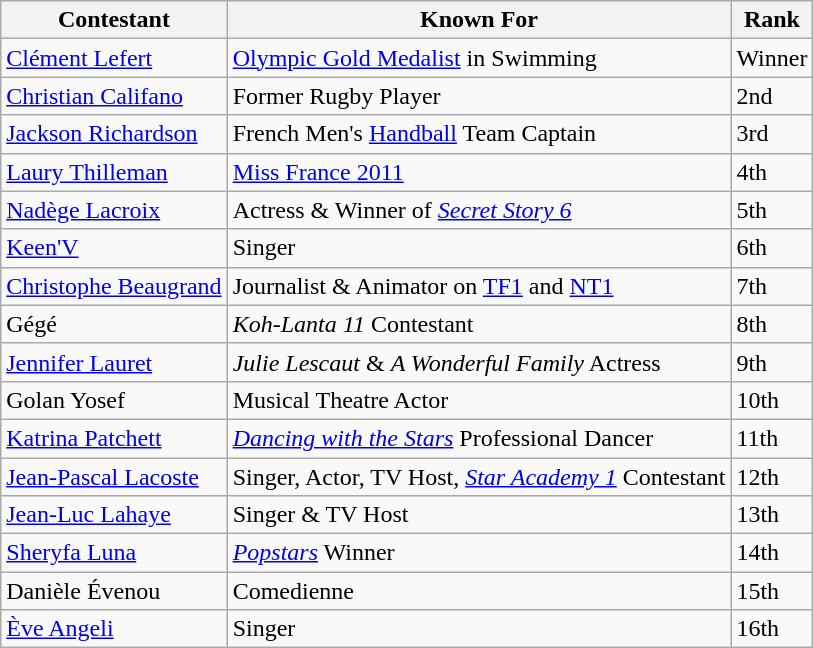<table class="wikitable">
<tr>
<th>Contestant</th>
<th>Known For</th>
<th>Rank</th>
</tr>
<tr>
<td><a href='#'>Clément Lefert</a></td>
<td><a href='#'>Olympic Gold Medalist</a> in Swimming</td>
<td>Winner</td>
</tr>
<tr>
<td><a href='#'>Christian Califano</a></td>
<td>Former Rugby Player</td>
<td>2nd</td>
</tr>
<tr>
<td><a href='#'>Jackson Richardson</a></td>
<td>French Men's <a href='#'>Handball</a> Team Captain</td>
<td>3rd</td>
</tr>
<tr>
<td><a href='#'>Laury Thilleman</a></td>
<td><a href='#'>Miss France 2011</a></td>
<td>4th</td>
</tr>
<tr>
<td><a href='#'>Nadège Lacroix</a></td>
<td>Actress & Winner of <em><a href='#'>Secret Story 6</a></em></td>
<td>5th</td>
</tr>
<tr>
<td><a href='#'>Keen'V</a></td>
<td>Singer</td>
<td>6th</td>
</tr>
<tr>
<td><a href='#'>Christophe Beaugrand</a></td>
<td>Journalist & Animator on <a href='#'>TF1</a> and <a href='#'>NT1</a></td>
<td>7th</td>
</tr>
<tr>
<td>Gégé</td>
<td><em>Koh-Lanta 11</em> Contestant</td>
<td>8th</td>
</tr>
<tr>
<td><a href='#'>Jennifer Lauret</a></td>
<td><em>Julie Lescaut</em> & <em>A Wonderful Family</em> Actress</td>
<td>9th</td>
</tr>
<tr>
<td>Golan Yosef</td>
<td>Musical Theatre Actor</td>
<td>10th</td>
</tr>
<tr>
<td><a href='#'>Katrina Patchett</a></td>
<td><em><a href='#'>Dancing with the Stars</a></em> Professional Dancer</td>
<td>11th</td>
</tr>
<tr>
<td><a href='#'>Jean-Pascal Lacoste</a></td>
<td>Singer, Actor, TV Host, <em><a href='#'>Star Academy 1</a></em> Contestant</td>
<td>12th</td>
</tr>
<tr>
<td><a href='#'>Jean-Luc Lahaye</a></td>
<td>Singer & TV Host</td>
<td>13th</td>
</tr>
<tr>
<td><a href='#'>Sheryfa Luna</a></td>
<td><em><a href='#'>Popstars</a></em> Winner</td>
<td>14th</td>
</tr>
<tr>
<td>Danièle Évenou</td>
<td>Comedienne</td>
<td>15th</td>
</tr>
<tr>
<td><a href='#'>Ève Angeli</a></td>
<td>Singer</td>
<td>16th</td>
</tr>
</table>
